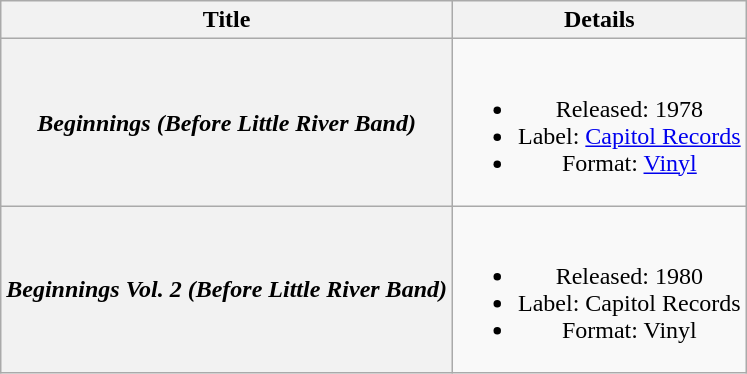<table class="wikitable plainrowheaders" style="text-align:center;" border="1">
<tr>
<th>Title</th>
<th>Details</th>
</tr>
<tr>
<th scope="row"><em>Beginnings (Before Little River Band)</em></th>
<td><br><ul><li>Released:  1978</li><li>Label: <a href='#'>Capitol Records</a></li><li>Format: <a href='#'>Vinyl</a></li></ul></td>
</tr>
<tr>
<th scope="row"><em>Beginnings Vol. 2 (Before Little River Band)</em></th>
<td><br><ul><li>Released:  1980</li><li>Label: Capitol Records</li><li>Format: Vinyl</li></ul></td>
</tr>
</table>
